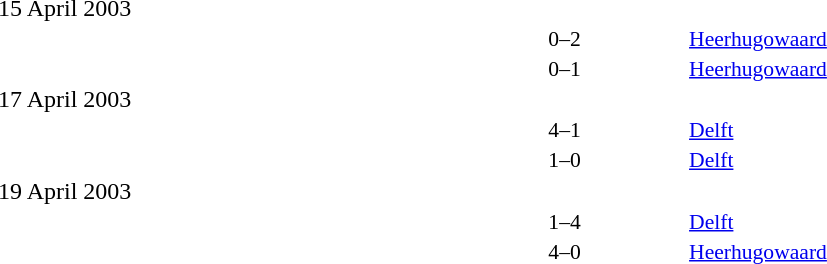<table style="width:100%;" cellspacing="1">
<tr>
<th width=25%></th>
<th width=10%></th>
<th></th>
</tr>
<tr>
<td>15 April 2003</td>
</tr>
<tr style=font-size:90%>
<td align=right></td>
<td align=center>0–2</td>
<td></td>
<td><a href='#'>Heerhugowaard</a></td>
</tr>
<tr style=font-size:90%>
<td align=right></td>
<td align=center>0–1</td>
<td></td>
<td><a href='#'>Heerhugowaard</a></td>
</tr>
<tr>
<td>17 April 2003</td>
</tr>
<tr style=font-size:90%>
<td align=right></td>
<td align=center>4–1</td>
<td></td>
<td><a href='#'>Delft</a></td>
</tr>
<tr style=font-size:90%>
<td align=right></td>
<td align=center>1–0</td>
<td></td>
<td><a href='#'>Delft</a></td>
</tr>
<tr>
<td>19 April 2003</td>
</tr>
<tr style=font-size:90%>
<td align=right></td>
<td align=center>1–4</td>
<td></td>
<td><a href='#'>Delft</a></td>
</tr>
<tr style=font-size:90%>
<td align=right></td>
<td align=center>4–0</td>
<td></td>
<td><a href='#'>Heerhugowaard</a></td>
</tr>
</table>
